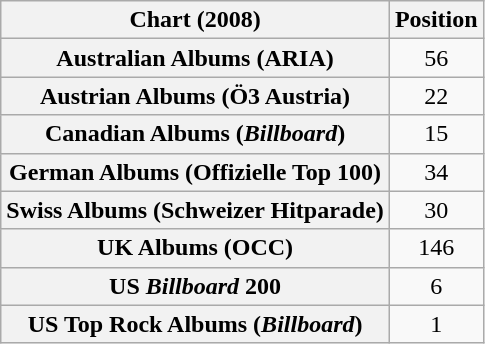<table class="wikitable sortable plainrowheaders" style="text-align:center">
<tr>
<th>Chart (2008)</th>
<th>Position</th>
</tr>
<tr>
<th scope="row">Australian Albums (ARIA)</th>
<td>56</td>
</tr>
<tr>
<th scope="row">Austrian Albums (Ö3 Austria)</th>
<td>22</td>
</tr>
<tr>
<th scope="row">Canadian Albums (<em>Billboard</em>)</th>
<td>15</td>
</tr>
<tr>
<th scope="row">German Albums (Offizielle Top 100)</th>
<td>34</td>
</tr>
<tr>
<th scope="row">Swiss Albums (Schweizer Hitparade)</th>
<td>30</td>
</tr>
<tr>
<th scope="row">UK Albums (OCC)</th>
<td>146</td>
</tr>
<tr>
<th scope="row">US <em>Billboard</em> 200</th>
<td>6</td>
</tr>
<tr>
<th scope="row">US Top Rock Albums (<em>Billboard</em>)</th>
<td>1</td>
</tr>
</table>
